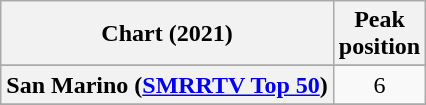<table class="wikitable sortable plainrowheaders" style="text-align:center;">
<tr>
<th>Chart (2021)</th>
<th>Peak<br>position</th>
</tr>
<tr>
</tr>
<tr>
<th scope="row">San Marino (<a href='#'>SMRRTV Top 50</a>)</th>
<td>6</td>
</tr>
<tr>
</tr>
</table>
